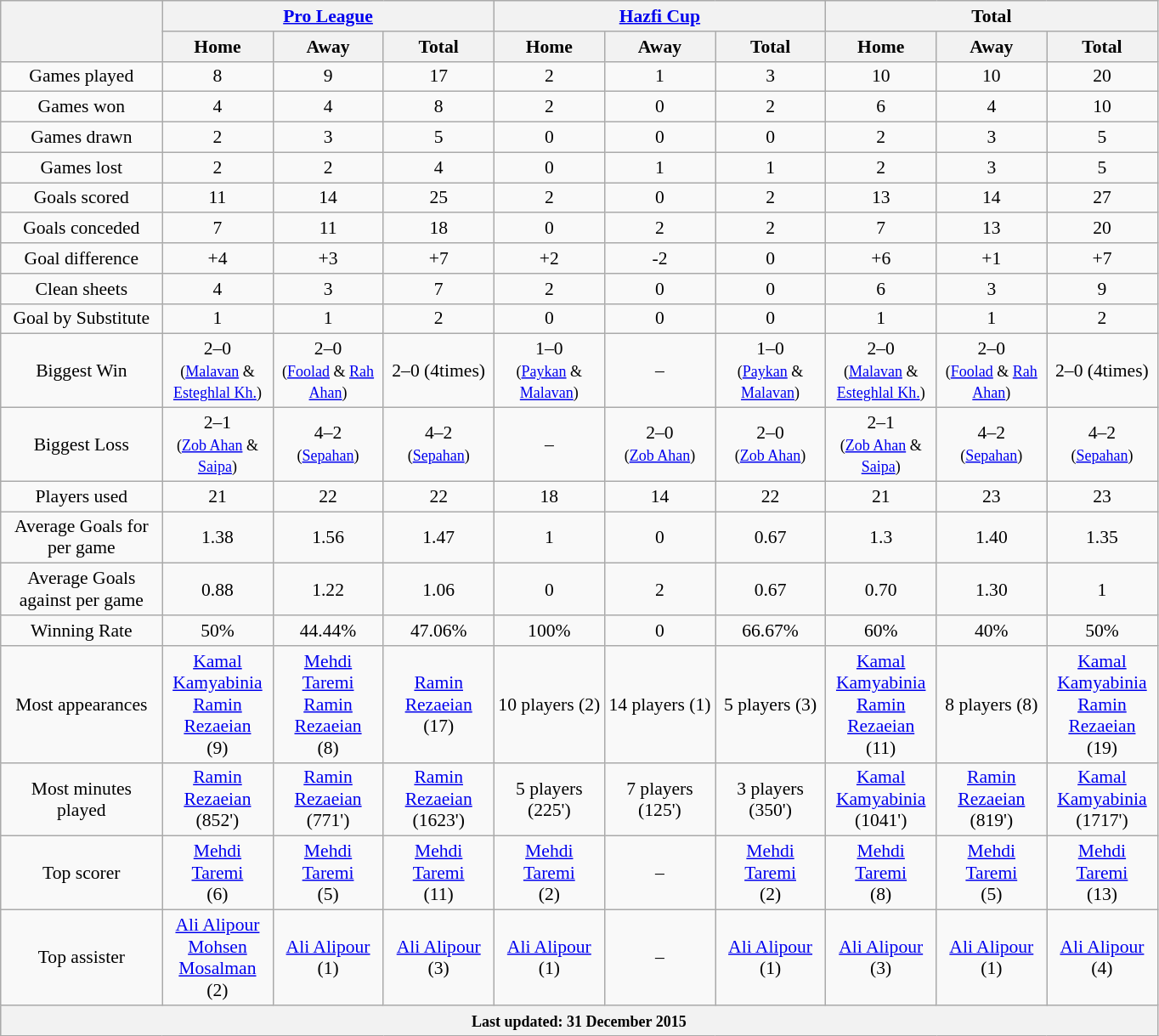<table class="wikitable" style="text-align:center; font-size:90%;">
<tr>
<th style="width:120px;" rowspan="2"></th>
<th colspan="3"><a href='#'>Pro League</a></th>
<th colspan="3"><a href='#'>Hazfi Cup</a></th>
<th colspan="3">Total</th>
</tr>
<tr>
<th style="width:80px;">Home</th>
<th style="width:80px;">Away</th>
<th style="width:80px;">Total</th>
<th style="width:80px;">Home</th>
<th style="width:80px;">Away</th>
<th style="width:80px;">Total</th>
<th style="width:80px;">Home</th>
<th style="width:80px;">Away</th>
<th style="width:80px;">Total</th>
</tr>
<tr>
<td align=center>Games played</td>
<td>8</td>
<td>9</td>
<td>17</td>
<td>2</td>
<td>1</td>
<td>3</td>
<td>10</td>
<td>10</td>
<td>20</td>
</tr>
<tr>
<td align=center>Games won</td>
<td>4</td>
<td>4</td>
<td>8</td>
<td>2</td>
<td>0</td>
<td>2</td>
<td>6</td>
<td>4</td>
<td>10</td>
</tr>
<tr>
<td align=center>Games drawn</td>
<td>2</td>
<td>3</td>
<td>5</td>
<td>0</td>
<td>0</td>
<td>0</td>
<td>2</td>
<td>3</td>
<td>5</td>
</tr>
<tr>
<td align=center>Games lost</td>
<td>2</td>
<td>2</td>
<td>4</td>
<td>0</td>
<td>1</td>
<td>1</td>
<td>2</td>
<td>3</td>
<td>5</td>
</tr>
<tr>
<td align=center>Goals scored</td>
<td>11</td>
<td>14</td>
<td>25</td>
<td>2</td>
<td>0</td>
<td>2</td>
<td>13</td>
<td>14</td>
<td>27</td>
</tr>
<tr>
<td align=center>Goals conceded</td>
<td>7</td>
<td>11</td>
<td>18</td>
<td>0</td>
<td>2</td>
<td>2</td>
<td>7</td>
<td>13</td>
<td>20</td>
</tr>
<tr>
<td align=center>Goal difference</td>
<td>+4</td>
<td>+3</td>
<td>+7</td>
<td>+2</td>
<td>-2</td>
<td>0</td>
<td>+6</td>
<td>+1</td>
<td>+7</td>
</tr>
<tr>
<td align=center>Clean sheets</td>
<td>4</td>
<td>3</td>
<td>7</td>
<td>2</td>
<td>0</td>
<td>0</td>
<td>6</td>
<td>3</td>
<td>9</td>
</tr>
<tr>
<td align=center>Goal by Substitute</td>
<td>1</td>
<td>1</td>
<td>2</td>
<td>0</td>
<td>0</td>
<td>0</td>
<td>1</td>
<td>1</td>
<td>2</td>
</tr>
<tr>
<td align=center>Biggest Win</td>
<td>2–0<br><small>(<a href='#'>Malavan</a> & <a href='#'>Esteghlal Kh.</a>)</small></td>
<td>2–0<br><small>(<a href='#'>Foolad</a> & <a href='#'>Rah Ahan</a>)</small></td>
<td>2–0 (4times)</td>
<td>1–0<br><small>(<a href='#'>Paykan</a> & <a href='#'>Malavan</a>)</small></td>
<td>–</td>
<td>1–0<br><small>(<a href='#'>Paykan</a> & <a href='#'>Malavan</a>)</small></td>
<td>2–0<br><small>(<a href='#'>Malavan</a> & <a href='#'>Esteghlal Kh.</a>)</small></td>
<td>2–0<br><small>(<a href='#'>Foolad</a> & <a href='#'>Rah Ahan</a>)</small></td>
<td>2–0 (4times)</td>
</tr>
<tr>
<td align=center>Biggest Loss</td>
<td>2–1<br><small>(<a href='#'>Zob Ahan</a> & <a href='#'>Saipa</a>)</small></td>
<td>4–2<br><small>(<a href='#'>Sepahan</a>)</small></td>
<td>4–2<br><small>(<a href='#'>Sepahan</a>)</small></td>
<td>–</td>
<td>2–0<br><small>(<a href='#'>Zob Ahan</a>)</small></td>
<td>2–0<br><small>(<a href='#'>Zob Ahan</a>)</small></td>
<td>2–1<br><small>(<a href='#'>Zob Ahan</a> & <a href='#'>Saipa</a>)</small></td>
<td>4–2<br><small>(<a href='#'>Sepahan</a>)</small></td>
<td>4–2<br><small>(<a href='#'>Sepahan</a>)</small></td>
</tr>
<tr>
<td align=center>Players used</td>
<td>21</td>
<td>22</td>
<td>22</td>
<td>18</td>
<td>14</td>
<td>22</td>
<td>21</td>
<td>23</td>
<td>23</td>
</tr>
<tr>
<td align=center>Average Goals for per game</td>
<td>1.38</td>
<td>1.56</td>
<td>1.47</td>
<td>1</td>
<td>0</td>
<td>0.67</td>
<td>1.3</td>
<td>1.40</td>
<td>1.35</td>
</tr>
<tr>
<td align=center>Average Goals against per game</td>
<td>0.88</td>
<td>1.22</td>
<td>1.06</td>
<td>0</td>
<td>2</td>
<td>0.67</td>
<td>0.70</td>
<td>1.30</td>
<td>1</td>
</tr>
<tr>
<td align=center>Winning Rate</td>
<td>50%</td>
<td>44.44%</td>
<td>47.06%</td>
<td>100%</td>
<td>0</td>
<td>66.67%</td>
<td>60%</td>
<td>40%</td>
<td>50%</td>
</tr>
<tr>
<td align=center>Most appearances</td>
<td><a href='#'>Kamal Kamyabinia</a><br><a href='#'>Ramin Rezaeian</a><br>(9)</td>
<td><a href='#'>Mehdi Taremi</a><br><a href='#'>Ramin Rezaeian</a><br>(8)</td>
<td><a href='#'>Ramin Rezaeian</a><br>(17)</td>
<td>10 players (2)</td>
<td>14 players (1)</td>
<td>5 players (3)</td>
<td><a href='#'>Kamal Kamyabinia</a><br><a href='#'>Ramin Rezaeian</a><br>(11)</td>
<td>8 players (8)</td>
<td><a href='#'>Kamal Kamyabinia</a><br><a href='#'>Ramin Rezaeian</a><br>(19)</td>
</tr>
<tr>
<td align=center>Most minutes played</td>
<td><a href='#'>Ramin Rezaeian</a><br>(852')</td>
<td><a href='#'>Ramin Rezaeian</a><br>(771')</td>
<td><a href='#'>Ramin Rezaeian</a><br>(1623')</td>
<td>5 players (225')</td>
<td>7 players (125')</td>
<td>3 players (350')</td>
<td><a href='#'>Kamal Kamyabinia</a><br>(1041')</td>
<td><a href='#'>Ramin Rezaeian</a><br>(819')</td>
<td><a href='#'>Kamal Kamyabinia</a><br>(1717')</td>
</tr>
<tr>
<td align=center>Top scorer</td>
<td><a href='#'>Mehdi Taremi</a><br>(6)</td>
<td><a href='#'>Mehdi Taremi</a><br>(5)</td>
<td><a href='#'>Mehdi Taremi</a><br>(11)</td>
<td><a href='#'>Mehdi Taremi</a><br>(2)</td>
<td>–</td>
<td><a href='#'>Mehdi Taremi</a><br>(2)</td>
<td><a href='#'>Mehdi Taremi</a><br>(8)</td>
<td><a href='#'>Mehdi Taremi</a><br>(5)</td>
<td><a href='#'>Mehdi Taremi</a><br>(13)</td>
</tr>
<tr>
<td align=center>Top assister</td>
<td><a href='#'>Ali Alipour</a><br><a href='#'>Mohsen Mosalman</a><br>(2)</td>
<td><a href='#'>Ali Alipour</a><br>(1)</td>
<td><a href='#'>Ali Alipour</a><br>(3)</td>
<td><a href='#'>Ali Alipour</a><br>(1)</td>
<td>–</td>
<td><a href='#'>Ali Alipour</a><br>(1)</td>
<td><a href='#'>Ali Alipour</a><br>(3)</td>
<td><a href='#'>Ali Alipour</a><br>(1)</td>
<td><a href='#'>Ali Alipour</a><br>(4)</td>
</tr>
<tr align="left" style="background:#DCDCDC">
<th colspan="10"><small>Last updated: 31 December 2015</small></th>
</tr>
</table>
